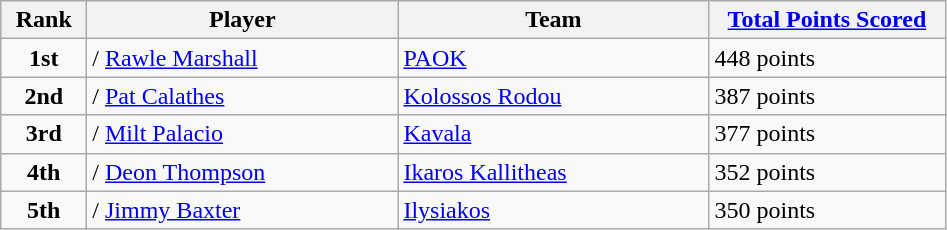<table class="wikitable sortable">
<tr>
<th style="width:50px;">Rank</th>
<th style="width:200px;">Player</th>
<th style="width:200px;">Team</th>
<th style="width:150px;"><a href='#'>Total Points Scored</a></th>
</tr>
<tr>
<td style="text-align:center;"><strong>1st</strong></td>
<td>/ <a href='#'>Rawle Marshall</a></td>
<td><a href='#'>PAOK</a></td>
<td>448 points</td>
</tr>
<tr>
<td style="text-align:center;"><strong>2nd</strong></td>
<td>/ <a href='#'>Pat Calathes</a></td>
<td><a href='#'>Kolossos Rodou</a></td>
<td>387 points</td>
</tr>
<tr>
<td style="text-align:center;"><strong>3rd</strong></td>
<td>/ <a href='#'>Milt Palacio</a></td>
<td><a href='#'>Kavala</a></td>
<td>377 points</td>
</tr>
<tr>
<td style="text-align:center;"><strong>4th</strong></td>
<td>/ <a href='#'>Deon Thompson</a></td>
<td><a href='#'>Ikaros Kallitheas</a></td>
<td>352 points</td>
</tr>
<tr>
<td style="text-align:center;"><strong>5th</strong></td>
<td>/ <a href='#'>Jimmy Baxter</a></td>
<td><a href='#'>Ilysiakos</a></td>
<td>350 points</td>
</tr>
</table>
